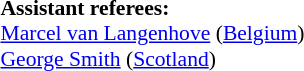<table width=50% style="font-size: 90%">
<tr>
<td><br><strong>Assistant referees:</strong>
<br><a href='#'>Marcel van Langenhove</a> (<a href='#'>Belgium</a>)
<br><a href='#'>George Smith</a> (<a href='#'>Scotland</a>)</td>
</tr>
</table>
